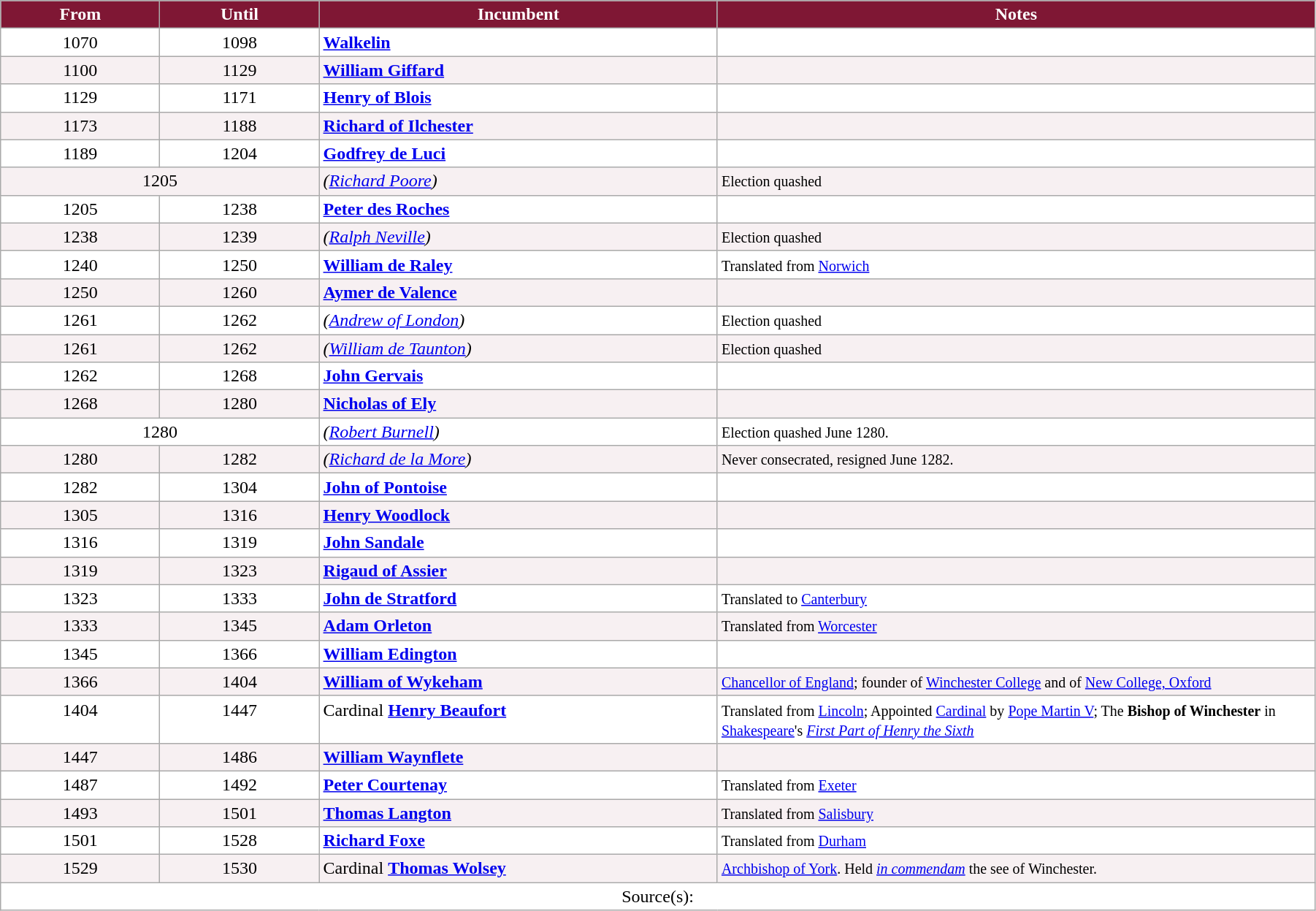<table class="wikitable" style="width:95%;">
<tr align=top>
<th style="background:#7f1734; color:white; width:12%;">From</th>
<th style="background:#7f1734; color:white; width:12%;">Until</th>
<th style="background:#7f1734; color:white; width:30%;">Incumbent</th>
<th style="background:#7f1734; color:white; width:45%;">Notes</th>
</tr>
<tr style="vertical-align:top; background:white;">
<td align=center>1070</td>
<td align=center>1098</td>
<td><strong><a href='#'>Walkelin</a></strong></td>
<td><small></small></td>
</tr>
<tr style="vertical-align:top; background:#f7f0f2;">
<td align=center>1100</td>
<td align=center>1129</td>
<td><strong><a href='#'>William Giffard</a></strong></td>
<td><small></small></td>
</tr>
<tr style="vertical-align:top; background:white;">
<td align=center>1129</td>
<td align=center>1171</td>
<td><strong><a href='#'>Henry of Blois</a></strong></td>
<td><small></small></td>
</tr>
<tr style="vertical-align:top; background:#f7f0f2;">
<td align=center>1173</td>
<td align=center>1188</td>
<td><strong><a href='#'>Richard of Ilchester</a></strong></td>
<td><small></small></td>
</tr>
<tr style="vertical-align:top; background:white;">
<td align=center>1189</td>
<td align=center>1204</td>
<td><strong><a href='#'>Godfrey de Luci</a></strong></td>
<td><small></small></td>
</tr>
<tr style="vertical-align:top; background:#f7f0f2;">
<td colspan="2" style="text-align:center;">1205</td>
<td><em>(<a href='#'>Richard Poore</a>)</em></td>
<td><small>Election quashed</small></td>
</tr>
<tr style="vertical-align:top; background:white;">
<td align=center>1205</td>
<td align=center>1238</td>
<td><strong><a href='#'>Peter des Roches</a></strong></td>
<td><small></small></td>
</tr>
<tr style="vertical-align:top; background:#f7f0f2;">
<td align=center>1238</td>
<td align=center>1239</td>
<td><em>(<a href='#'>Ralph Neville</a>)</em></td>
<td><small>Election quashed</small></td>
</tr>
<tr style="vertical-align:top; background:white;">
<td align=center>1240</td>
<td align=center>1250</td>
<td><strong><a href='#'>William de Raley</a></strong></td>
<td><small>Translated from <a href='#'>Norwich</a></small></td>
</tr>
<tr style="vertical-align:top; background:#f7f0f2;">
<td align=center>1250</td>
<td align=center>1260</td>
<td><strong><a href='#'>Aymer de Valence</a></strong></td>
<td><small></small></td>
</tr>
<tr style="vertical-align:top; background:white;">
<td align=center>1261</td>
<td align=center>1262</td>
<td><em>(<a href='#'>Andrew of London</a>)</em></td>
<td><small>Election quashed</small></td>
</tr>
<tr style="vertical-align:top; background:#f7f0f2;">
<td align=center>1261</td>
<td align=center>1262</td>
<td><em>(<a href='#'>William de Taunton</a>)</em></td>
<td><small>Election quashed</small></td>
</tr>
<tr style="vertical-align:top; background:white;">
<td align=center>1262</td>
<td align=center>1268</td>
<td><strong><a href='#'>John Gervais</a></strong></td>
<td><small></small></td>
</tr>
<tr style="vertical-align:top; background:#f7f0f2;">
<td align=center>1268</td>
<td align=center>1280</td>
<td><strong><a href='#'>Nicholas of Ely</a></strong></td>
<td><small></small></td>
</tr>
<tr style="vertical-align:top; background:white;">
<td colspan="2" style="text-align:center;">1280</td>
<td><em>(<a href='#'>Robert Burnell</a>)</em></td>
<td><small>Election quashed June 1280.</small></td>
</tr>
<tr style="vertical-align:top; background:#f7f0f2;">
<td align=center>1280</td>
<td align=center>1282</td>
<td><em>(<a href='#'>Richard de la More</a>)</em></td>
<td><small>Never consecrated, resigned June 1282.</small></td>
</tr>
<tr style="vertical-align:top; background:white;">
<td align=center>1282</td>
<td align=center>1304</td>
<td><strong><a href='#'>John of Pontoise</a></strong></td>
<td><small></small></td>
</tr>
<tr style="vertical-align:top; background:#f7f0f2;">
<td align=center>1305</td>
<td align=center>1316</td>
<td><strong><a href='#'>Henry Woodlock</a></strong></td>
<td><small></small></td>
</tr>
<tr style="vertical-align:top; background:white;">
<td align=center>1316</td>
<td align=center>1319</td>
<td><strong><a href='#'>John Sandale</a></strong></td>
<td><small></small></td>
</tr>
<tr style="vertical-align:top; background:#f7f0f2;">
<td align=center>1319</td>
<td align=center>1323</td>
<td><strong><a href='#'>Rigaud of Assier</a></strong></td>
<td><small></small></td>
</tr>
<tr style="vertical-align:top; background:white;">
<td align=center>1323</td>
<td align=center>1333</td>
<td><strong><a href='#'>John de Stratford</a></strong></td>
<td><small>Translated to <a href='#'>Canterbury</a></small></td>
</tr>
<tr style="vertical-align:top; background:#f7f0f2;">
<td align=center>1333</td>
<td align=center>1345</td>
<td><strong><a href='#'>Adam Orleton</a></strong></td>
<td><small>Translated from <a href='#'>Worcester</a></small></td>
</tr>
<tr style="vertical-align:top; background:white;">
<td align=center>1345</td>
<td align=center>1366</td>
<td><strong><a href='#'>William Edington</a></strong></td>
<td><small></small></td>
</tr>
<tr style="vertical-align:top; background:#f7f0f2;">
<td align=center>1366</td>
<td align=center>1404</td>
<td> <strong><a href='#'>William of Wykeham</a></strong></td>
<td><small><a href='#'>Chancellor of England</a>; founder of <a href='#'>Winchester College</a> and of <a href='#'>New College, Oxford</a></small></td>
</tr>
<tr style="vertical-align:top; background:white;">
<td align=center>1404</td>
<td align=center>1447</td>
<td> Cardinal <strong><a href='#'>Henry Beaufort</a></strong></td>
<td><small>Translated from <a href='#'>Lincoln</a>; Appointed <a href='#'>Cardinal</a> by <a href='#'>Pope Martin V</a>; The <strong>Bishop of Winchester</strong> in <a href='#'>Shakespeare</a>'s <em><a href='#'>First Part of Henry the Sixth</a></em><br></small></td>
</tr>
<tr style="vertical-align:top; background:#f7f0f2;">
<td align=center>1447</td>
<td align=center>1486</td>
<td> <strong><a href='#'>William Waynflete</a></strong></td>
<td><small></small></td>
</tr>
<tr style="vertical-align:top; background:white;">
<td align=center>1487</td>
<td align=center>1492</td>
<td><strong><a href='#'>Peter Courtenay</a></strong></td>
<td><small>Translated from <a href='#'>Exeter</a></small></td>
</tr>
<tr style="vertical-align:top; background:#f7f0f2;">
<td align=center>1493</td>
<td align=center>1501</td>
<td><strong><a href='#'>Thomas Langton</a></strong></td>
<td><small>Translated from <a href='#'>Salisbury</a></small></td>
</tr>
<tr style="vertical-align:top; background:white;">
<td align=center>1501</td>
<td align=center>1528</td>
<td> <strong><a href='#'>Richard Foxe</a></strong></td>
<td><small>Translated from <a href='#'>Durham</a></small></td>
</tr>
<tr style="vertical-align:top; background:#f7f0f2;">
<td align=center>1529</td>
<td align=center>1530</td>
<td> Cardinal <strong><a href='#'>Thomas Wolsey</a></strong></td>
<td><small><a href='#'>Archbishop of York</a>. Held <em><a href='#'>in commendam</a></em> the see of Winchester.</small></td>
</tr>
<tr style="vertical-align:top; background:white;">
<td colspan="4" style="text-align:center;">Source(s):</td>
</tr>
</table>
